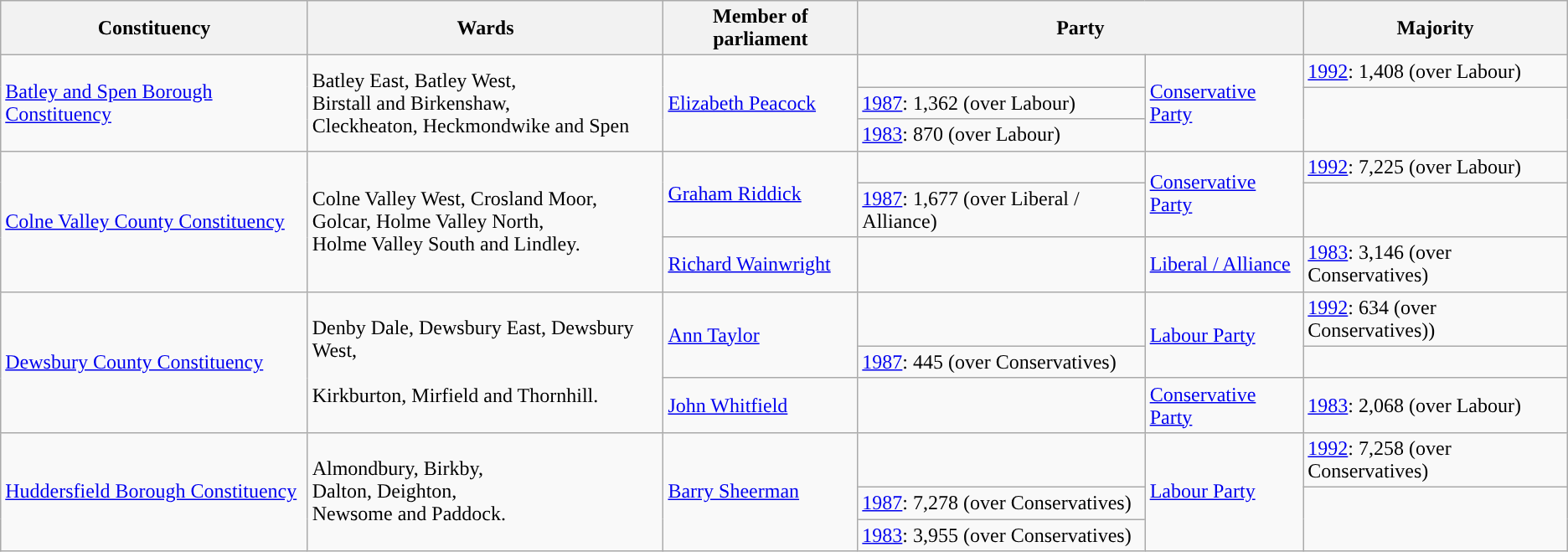<table class="wikitable">
<tr>
<th>Constituency</th>
<th>Wards</th>
<th>Member of parliament</th>
<th colspan=2>Party</th>
<th>Majority</th>
</tr>
<tr>
<td rowspan=3><a href='#'>Batley and Spen Borough Constituency</a></td>
<td rowspan=3>Batley East, Batley West,<br> Birstall and Birkenshaw,<br> Cleckheaton, Heckmondwike and Spen</td>
<td rowspan=3><a href='#'>Elizabeth Peacock</a></td>
<td style="color:inherit;background:"></td>
<td rowspan=3><a href='#'>Conservative Party</a></td>
<td><a href='#'>1992</a>: 1,408 (over Labour)</td>
</tr>
<tr>
<td><a href='#'>1987</a>: 1,362 (over Labour)</td>
</tr>
<tr>
<td><a href='#'>1983</a>: 870 (over Labour)</td>
</tr>
<tr>
<td rowspan=3><a href='#'>Colne Valley County Constituency</a></td>
<td rowspan=3>Colne Valley West, Crosland Moor,<br> Golcar, Holme Valley North,<br> Holme Valley South and Lindley.</td>
<td rowspan=2><a href='#'>Graham Riddick</a></td>
<td style="color:inherit;background:"></td>
<td rowspan=2><a href='#'>Conservative Party</a></td>
<td><a href='#'>1992</a>: 7,225 (over Labour)</td>
</tr>
<tr>
<td><a href='#'>1987</a>: 1,677 (over Liberal / Alliance)</td>
</tr>
<tr>
<td><a href='#'>Richard Wainwright</a></td>
<td style="color:inherit;background:"></td>
<td><a href='#'>Liberal / Alliance</a></td>
<td><a href='#'>1983</a>: 3,146 (over Conservatives)</td>
</tr>
<tr>
<td rowspan=3><a href='#'>Dewsbury County Constituency</a></td>
<td rowspan=3>Denby Dale, Dewsbury East, Dewsbury West, <br><br>Kirkburton, Mirfield and Thornhill.</td>
<td rowspan=2><a href='#'>Ann Taylor</a></td>
<td style="color:inherit;background:"></td>
<td rowspan=2><a href='#'>Labour Party</a></td>
<td><a href='#'>1992</a>: 634 (over Conservatives))</td>
</tr>
<tr>
<td><a href='#'>1987</a>: 445 (over Conservatives)</td>
</tr>
<tr>
<td><a href='#'>John Whitfield</a></td>
<td style="color:inherit;background:"></td>
<td><a href='#'>Conservative Party</a></td>
<td><a href='#'>1983</a>: 2,068 (over Labour)</td>
</tr>
<tr>
<td rowspan=3><a href='#'>Huddersfield Borough Constituency</a></td>
<td rowspan=3>Almondbury, Birkby,<br> Dalton, Deighton,<br> Newsome and Paddock.</td>
<td rowspan=3><a href='#'>Barry Sheerman</a></td>
<td style="color:inherit;background:"></td>
<td rowspan=3><a href='#'>Labour Party</a></td>
<td><a href='#'>1992</a>: 7,258 (over Conservatives)</td>
</tr>
<tr>
<td><a href='#'>1987</a>: 7,278 (over Conservatives)</td>
</tr>
<tr>
<td><a href='#'>1983</a>: 3,955 (over Conservatives)</td>
</tr>
</table>
